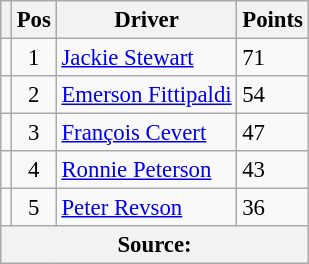<table class="wikitable" style="font-size: 95%;">
<tr>
<th></th>
<th>Pos</th>
<th>Driver</th>
<th>Points</th>
</tr>
<tr>
<td align="left"></td>
<td align="center">1</td>
<td> <a href='#'>Jackie Stewart</a></td>
<td style="text-align:left;">71</td>
</tr>
<tr>
<td align="left"></td>
<td align="center">2</td>
<td> <a href='#'>Emerson Fittipaldi</a></td>
<td style="text-align:left;">54</td>
</tr>
<tr>
<td align="left"></td>
<td align="center">3</td>
<td> <a href='#'>François Cevert</a></td>
<td style="text-align:left;">47</td>
</tr>
<tr>
<td align="left"></td>
<td align="center">4</td>
<td> <a href='#'>Ronnie Peterson</a></td>
<td style="text-align:left;">43</td>
</tr>
<tr>
<td align="left"></td>
<td align="center">5</td>
<td> <a href='#'>Peter Revson</a></td>
<td style="text-align:left;">36</td>
</tr>
<tr>
<th colspan=4>Source: </th>
</tr>
</table>
